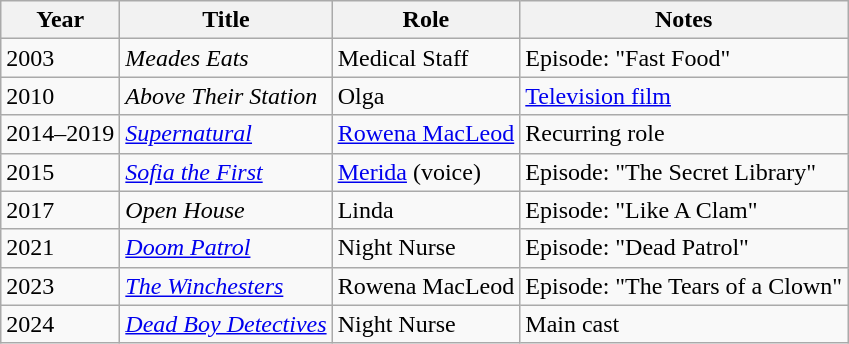<table class="wikitable">
<tr align="center">
<th>Year</th>
<th>Title</th>
<th>Role</th>
<th>Notes</th>
</tr>
<tr>
<td>2003</td>
<td><em>Meades Eats</em></td>
<td>Medical Staff</td>
<td>Episode: "Fast Food"</td>
</tr>
<tr>
<td>2010</td>
<td><em>Above Their Station</em></td>
<td>Olga</td>
<td><a href='#'>Television film</a></td>
</tr>
<tr>
<td>2014–2019</td>
<td><em><a href='#'>Supernatural</a></em></td>
<td><a href='#'>Rowena MacLeod</a></td>
<td>Recurring role</td>
</tr>
<tr>
<td>2015</td>
<td><em><a href='#'>Sofia the First</a></em></td>
<td><a href='#'>Merida</a> (voice)</td>
<td>Episode: "The Secret Library"</td>
</tr>
<tr>
<td>2017</td>
<td><em>Open House</em></td>
<td>Linda</td>
<td>Episode: "Like A Clam"</td>
</tr>
<tr>
<td>2021</td>
<td><em><a href='#'>Doom Patrol</a></em></td>
<td>Night Nurse</td>
<td>Episode: "Dead Patrol"</td>
</tr>
<tr>
<td>2023</td>
<td><em><a href='#'>The Winchesters</a></em></td>
<td>Rowena MacLeod</td>
<td>Episode: "The Tears of a Clown"</td>
</tr>
<tr>
<td>2024</td>
<td><em><a href='#'>Dead Boy Detectives</a></em></td>
<td>Night Nurse</td>
<td>Main cast</td>
</tr>
</table>
